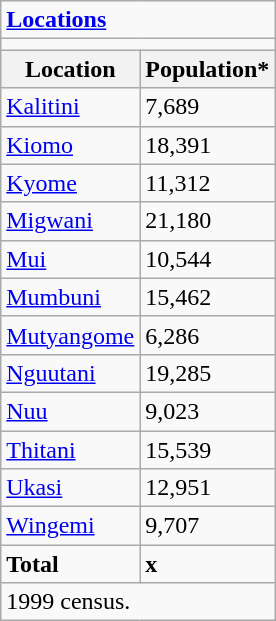<table class="wikitable">
<tr>
<td colspan="2"><strong><a href='#'>Locations</a></strong></td>
</tr>
<tr>
<td colspan="2"></td>
</tr>
<tr>
<th>Location</th>
<th>Population*</th>
</tr>
<tr>
<td><a href='#'>Kalitini</a></td>
<td>7,689</td>
</tr>
<tr>
<td><a href='#'>Kiomo</a></td>
<td>18,391</td>
</tr>
<tr>
<td><a href='#'>Kyome</a></td>
<td>11,312</td>
</tr>
<tr>
<td><a href='#'>Migwani</a></td>
<td>21,180</td>
</tr>
<tr>
<td><a href='#'>Mui</a></td>
<td>10,544</td>
</tr>
<tr>
<td><a href='#'>Mumbuni</a></td>
<td>15,462</td>
</tr>
<tr>
<td><a href='#'>Mutyangome</a></td>
<td>6,286</td>
</tr>
<tr>
<td><a href='#'>Nguutani</a></td>
<td>19,285</td>
</tr>
<tr>
<td><a href='#'>Nuu</a></td>
<td>9,023</td>
</tr>
<tr>
<td><a href='#'>Thitani</a></td>
<td>15,539</td>
</tr>
<tr>
<td><a href='#'>Ukasi</a></td>
<td>12,951</td>
</tr>
<tr>
<td><a href='#'>Wingemi</a></td>
<td>9,707</td>
</tr>
<tr>
<td><strong>Total</strong></td>
<td><strong>x</strong></td>
</tr>
<tr>
<td colspan="2">1999 census.</td>
</tr>
</table>
